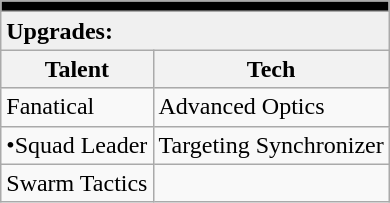<table class="wikitable sortable">
<tr style="background:#000000;">
<td colspan="8"></td>
</tr>
<tr style="background:#f0f0f0;">
<td colspan="8"><strong>Upgrades:</strong></td>
</tr>
<tr style="background:#f0f0f0;">
<th>Talent</th>
<th>Tech</th>
</tr>
<tr>
<td>Fanatical</td>
<td>Advanced Optics</td>
</tr>
<tr>
<td>•Squad Leader</td>
<td>Targeting Synchronizer</td>
</tr>
<tr>
<td>Swarm Tactics</td>
<td></td>
</tr>
</table>
